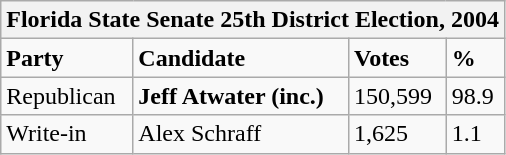<table class="wikitable">
<tr>
<th colspan="4">Florida State Senate 25th District Election, 2004</th>
</tr>
<tr>
<td><strong>Party</strong></td>
<td><strong>Candidate</strong></td>
<td><strong>Votes</strong></td>
<td><strong>%</strong></td>
</tr>
<tr>
<td>Republican</td>
<td><strong>Jeff Atwater (inc.)</strong></td>
<td>150,599</td>
<td>98.9</td>
</tr>
<tr>
<td>Write-in</td>
<td>Alex Schraff</td>
<td>1,625</td>
<td>1.1</td>
</tr>
</table>
